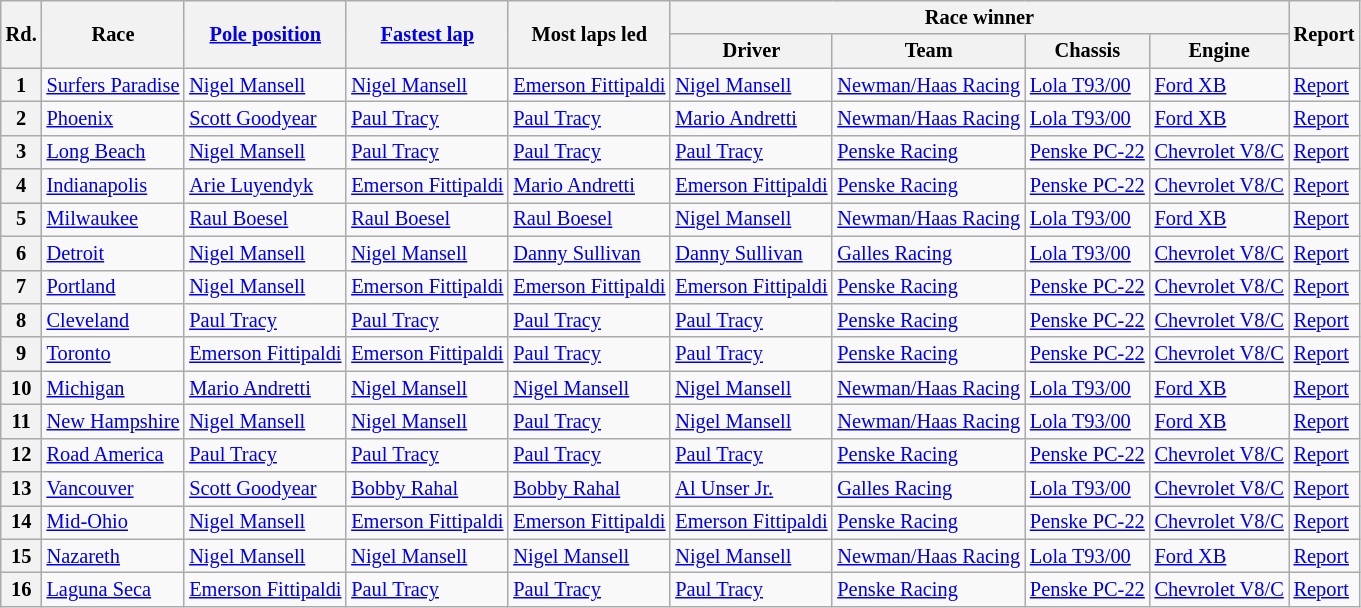<table class="wikitable" style="font-size: 85%; white-space: nowrap;">
<tr>
<th rowspan="2">Rd.</th>
<th rowspan="2">Race</th>
<th rowspan="2"><a href='#'>Pole position</a></th>
<th rowspan="2"><a href='#'>Fastest lap</a></th>
<th rowspan="2">Most laps led</th>
<th colspan="4">Race winner</th>
<th rowspan="2">Report</th>
</tr>
<tr>
<th>Driver</th>
<th>Team</th>
<th>Chassis</th>
<th>Engine</th>
</tr>
<tr>
<th>1</th>
<td><a href='#'>Surfers Paradise</a></td>
<td> <a href='#'>Nigel Mansell</a></td>
<td> <a href='#'>Nigel Mansell</a></td>
<td> <a href='#'>Emerson Fittipaldi</a></td>
<td> <a href='#'>Nigel Mansell</a></td>
<td><a href='#'>Newman/Haas Racing</a></td>
<td><a href='#'>Lola T93/00</a></td>
<td><a href='#'>Ford XB</a></td>
<td><a href='#'>Report</a></td>
</tr>
<tr>
<th>2</th>
<td><a href='#'>Phoenix</a></td>
<td> <a href='#'>Scott Goodyear</a></td>
<td> <a href='#'>Paul Tracy</a></td>
<td> <a href='#'>Paul Tracy</a></td>
<td> <a href='#'>Mario Andretti</a></td>
<td><a href='#'>Newman/Haas Racing</a></td>
<td><a href='#'>Lola T93/00</a></td>
<td><a href='#'>Ford XB</a></td>
<td><a href='#'>Report</a></td>
</tr>
<tr>
<th>3</th>
<td><a href='#'>Long Beach</a></td>
<td> <a href='#'>Nigel Mansell</a></td>
<td> <a href='#'>Paul Tracy</a></td>
<td> <a href='#'>Paul Tracy</a></td>
<td> <a href='#'>Paul Tracy</a></td>
<td><a href='#'>Penske Racing</a></td>
<td><a href='#'>Penske PC-22</a></td>
<td><a href='#'>Chevrolet V8/C</a></td>
<td><a href='#'>Report</a></td>
</tr>
<tr>
<th>4</th>
<td><a href='#'>Indianapolis</a></td>
<td> <a href='#'>Arie Luyendyk</a></td>
<td> <a href='#'>Emerson Fittipaldi</a></td>
<td> <a href='#'>Mario Andretti</a></td>
<td> <a href='#'>Emerson Fittipaldi</a></td>
<td><a href='#'>Penske Racing</a></td>
<td><a href='#'>Penske PC-22</a></td>
<td><a href='#'>Chevrolet V8/C</a></td>
<td><a href='#'>Report</a></td>
</tr>
<tr>
<th>5</th>
<td><a href='#'>Milwaukee</a></td>
<td> <a href='#'>Raul Boesel</a></td>
<td> <a href='#'>Raul Boesel</a></td>
<td> <a href='#'>Raul Boesel</a></td>
<td> <a href='#'>Nigel Mansell</a></td>
<td><a href='#'>Newman/Haas Racing</a></td>
<td><a href='#'>Lola T93/00</a></td>
<td><a href='#'>Ford XB</a></td>
<td><a href='#'>Report</a></td>
</tr>
<tr>
<th>6</th>
<td><a href='#'>Detroit</a></td>
<td> <a href='#'>Nigel Mansell</a></td>
<td> <a href='#'>Nigel Mansell</a></td>
<td> <a href='#'>Danny Sullivan</a></td>
<td> <a href='#'>Danny Sullivan</a></td>
<td><a href='#'>Galles Racing</a></td>
<td><a href='#'>Lola T93/00</a></td>
<td><a href='#'>Chevrolet V8/C</a></td>
<td><a href='#'>Report</a></td>
</tr>
<tr>
<th>7</th>
<td><a href='#'>Portland</a></td>
<td> <a href='#'>Nigel Mansell</a></td>
<td> <a href='#'>Emerson Fittipaldi</a></td>
<td> <a href='#'>Emerson Fittipaldi</a></td>
<td> <a href='#'>Emerson Fittipaldi</a></td>
<td><a href='#'>Penske Racing</a></td>
<td><a href='#'>Penske PC-22</a></td>
<td><a href='#'>Chevrolet V8/C</a></td>
<td><a href='#'>Report</a></td>
</tr>
<tr>
<th>8</th>
<td><a href='#'>Cleveland</a></td>
<td> <a href='#'>Paul Tracy</a></td>
<td> <a href='#'>Paul Tracy</a></td>
<td> <a href='#'>Paul Tracy</a></td>
<td> <a href='#'>Paul Tracy</a></td>
<td><a href='#'>Penske Racing</a></td>
<td><a href='#'>Penske PC-22</a></td>
<td><a href='#'>Chevrolet V8/C</a></td>
<td><a href='#'>Report</a></td>
</tr>
<tr>
<th>9</th>
<td><a href='#'>Toronto</a></td>
<td> <a href='#'>Emerson Fittipaldi</a></td>
<td> <a href='#'>Emerson Fittipaldi</a></td>
<td> <a href='#'>Paul Tracy</a></td>
<td> <a href='#'>Paul Tracy</a></td>
<td><a href='#'>Penske Racing</a></td>
<td><a href='#'>Penske PC-22</a></td>
<td><a href='#'>Chevrolet V8/C</a></td>
<td><a href='#'>Report</a></td>
</tr>
<tr>
<th>10</th>
<td><a href='#'>Michigan</a></td>
<td> <a href='#'>Mario Andretti</a></td>
<td> <a href='#'>Nigel Mansell</a></td>
<td> <a href='#'>Nigel Mansell</a></td>
<td> <a href='#'>Nigel Mansell</a></td>
<td><a href='#'>Newman/Haas Racing</a></td>
<td><a href='#'>Lola T93/00</a></td>
<td><a href='#'>Ford XB</a></td>
<td><a href='#'>Report</a></td>
</tr>
<tr>
<th>11</th>
<td><a href='#'>New Hampshire</a></td>
<td> <a href='#'>Nigel Mansell</a></td>
<td> <a href='#'>Nigel Mansell</a></td>
<td> <a href='#'>Paul Tracy</a></td>
<td> <a href='#'>Nigel Mansell</a></td>
<td><a href='#'>Newman/Haas Racing</a></td>
<td><a href='#'>Lola T93/00</a></td>
<td><a href='#'>Ford XB</a></td>
<td><a href='#'>Report</a></td>
</tr>
<tr>
<th>12</th>
<td><a href='#'>Road America</a></td>
<td> <a href='#'>Paul Tracy</a></td>
<td> <a href='#'>Paul Tracy</a></td>
<td> <a href='#'>Paul Tracy</a></td>
<td> <a href='#'>Paul Tracy</a></td>
<td><a href='#'>Penske Racing</a></td>
<td><a href='#'>Penske PC-22</a></td>
<td><a href='#'>Chevrolet V8/C</a></td>
<td><a href='#'>Report</a></td>
</tr>
<tr>
<th>13</th>
<td><a href='#'>Vancouver</a></td>
<td> <a href='#'>Scott Goodyear</a></td>
<td> <a href='#'>Bobby Rahal</a></td>
<td> <a href='#'>Bobby Rahal</a></td>
<td> <a href='#'>Al Unser Jr.</a></td>
<td><a href='#'>Galles Racing</a></td>
<td><a href='#'>Lola T93/00</a></td>
<td><a href='#'>Chevrolet V8/C</a></td>
<td><a href='#'>Report</a></td>
</tr>
<tr>
<th>14</th>
<td><a href='#'>Mid-Ohio</a></td>
<td> <a href='#'>Nigel Mansell</a></td>
<td> <a href='#'>Emerson Fittipaldi</a></td>
<td> <a href='#'>Emerson Fittipaldi</a></td>
<td> <a href='#'>Emerson Fittipaldi</a></td>
<td><a href='#'>Penske Racing</a></td>
<td><a href='#'>Penske PC-22</a></td>
<td><a href='#'>Chevrolet V8/C</a></td>
<td><a href='#'>Report</a></td>
</tr>
<tr>
<th>15</th>
<td><a href='#'>Nazareth</a></td>
<td> <a href='#'>Nigel Mansell</a></td>
<td> <a href='#'>Nigel Mansell</a></td>
<td> <a href='#'>Nigel Mansell</a></td>
<td> <a href='#'>Nigel Mansell</a></td>
<td><a href='#'>Newman/Haas Racing</a></td>
<td><a href='#'>Lola T93/00</a></td>
<td><a href='#'>Ford XB</a></td>
<td><a href='#'>Report</a></td>
</tr>
<tr>
<th>16</th>
<td><a href='#'>Laguna Seca</a></td>
<td> <a href='#'>Emerson Fittipaldi</a></td>
<td> <a href='#'>Paul Tracy</a></td>
<td> <a href='#'>Paul Tracy</a></td>
<td> <a href='#'>Paul Tracy</a></td>
<td><a href='#'>Penske Racing</a></td>
<td><a href='#'>Penske PC-22</a></td>
<td><a href='#'>Chevrolet V8/C</a></td>
<td><a href='#'>Report</a></td>
</tr>
</table>
